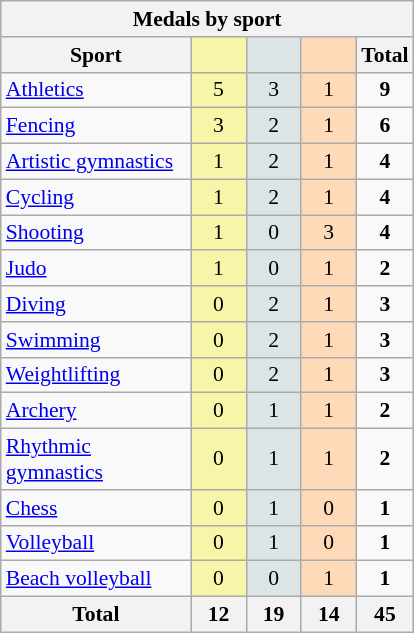<table class="wikitable" style="font-size:90%; text-align:center;">
<tr>
<th colspan=5>Medals by sport</th>
</tr>
<tr>
<th width=120>Sport</th>
<th scope="col" width=30 style="background:#F7F6A8;"></th>
<th scope="col" width=30 style="background:#DCE5E5;"></th>
<th scope="col" width=30 style="background:#FFDAB9;"></th>
<th width=30>Total</th>
</tr>
<tr>
<td align=left><a href='#'>Athletics</a></td>
<td style="background:#F7F6A8;">5</td>
<td style="background:#DCE5E5;">3</td>
<td style="background:#FFDAB9;">1</td>
<td><strong>9</strong></td>
</tr>
<tr>
<td align=left><a href='#'>Fencing</a></td>
<td style="background:#F7F6A8;">3</td>
<td style="background:#DCE5E5;">2</td>
<td style="background:#FFDAB9;">1</td>
<td><strong>6</strong></td>
</tr>
<tr>
<td align=left><a href='#'>Artistic gymnastics</a></td>
<td style="background:#F7F6A8;">1</td>
<td style="background:#DCE5E5;">2</td>
<td style="background:#FFDAB9;">1</td>
<td><strong>4</strong></td>
</tr>
<tr>
<td align=left><a href='#'>Cycling</a></td>
<td style="background:#F7F6A8;">1</td>
<td style="background:#DCE5E5;">2</td>
<td style="background:#FFDAB9;">1</td>
<td><strong>4</strong></td>
</tr>
<tr>
<td align=left><a href='#'>Shooting</a></td>
<td style="background:#F7F6A8;">1</td>
<td style="background:#DCE5E5;">0</td>
<td style="background:#FFDAB9;">3</td>
<td><strong>4</strong></td>
</tr>
<tr>
<td align=left><a href='#'>Judo</a></td>
<td style="background:#F7F6A8;">1</td>
<td style="background:#DCE5E5;">0</td>
<td style="background:#FFDAB9;">1</td>
<td><strong>2</strong></td>
</tr>
<tr>
<td align=left><a href='#'>Diving</a></td>
<td style="background:#F7F6A8;">0</td>
<td style="background:#DCE5E5;">2</td>
<td style="background:#FFDAB9;">1</td>
<td><strong>3</strong></td>
</tr>
<tr>
<td align=left><a href='#'>Swimming</a></td>
<td style="background:#F7F6A8;">0</td>
<td style="background:#DCE5E5;">2</td>
<td style="background:#FFDAB9;">1</td>
<td><strong>3</strong></td>
</tr>
<tr>
<td align=left><a href='#'>Weightlifting</a></td>
<td style="background:#F7F6A8;">0</td>
<td style="background:#DCE5E5;">2</td>
<td style="background:#FFDAB9;">1</td>
<td><strong>3</strong></td>
</tr>
<tr>
<td align=left><a href='#'>Archery</a></td>
<td style="background:#F7F6A8;">0</td>
<td style="background:#DCE5E5;">1</td>
<td style="background:#FFDAB9;">1</td>
<td><strong>2</strong></td>
</tr>
<tr>
<td align=left><a href='#'>Rhythmic gymnastics</a></td>
<td style="background:#F7F6A8;">0</td>
<td style="background:#DCE5E5;">1</td>
<td style="background:#FFDAB9;">1</td>
<td><strong>2</strong></td>
</tr>
<tr>
<td align=left><a href='#'>Chess</a></td>
<td style="background:#F7F6A8;">0</td>
<td style="background:#DCE5E5;">1</td>
<td style="background:#FFDAB9;">0</td>
<td><strong>1</strong></td>
</tr>
<tr>
<td align=left><a href='#'>Volleyball</a></td>
<td style="background:#F7F6A8;">0</td>
<td style="background:#DCE5E5;">1</td>
<td style="background:#FFDAB9;">0</td>
<td><strong>1</strong></td>
</tr>
<tr>
<td align=left><a href='#'>Beach volleyball</a></td>
<td style="background:#F7F6A8;">0</td>
<td style="background:#DCE5E5;">0</td>
<td style="background:#FFDAB9;">1</td>
<td><strong>1</strong></td>
</tr>
<tr class="sortbottom">
<th>Total</th>
<th>12</th>
<th>19</th>
<th>14</th>
<th>45</th>
</tr>
</table>
